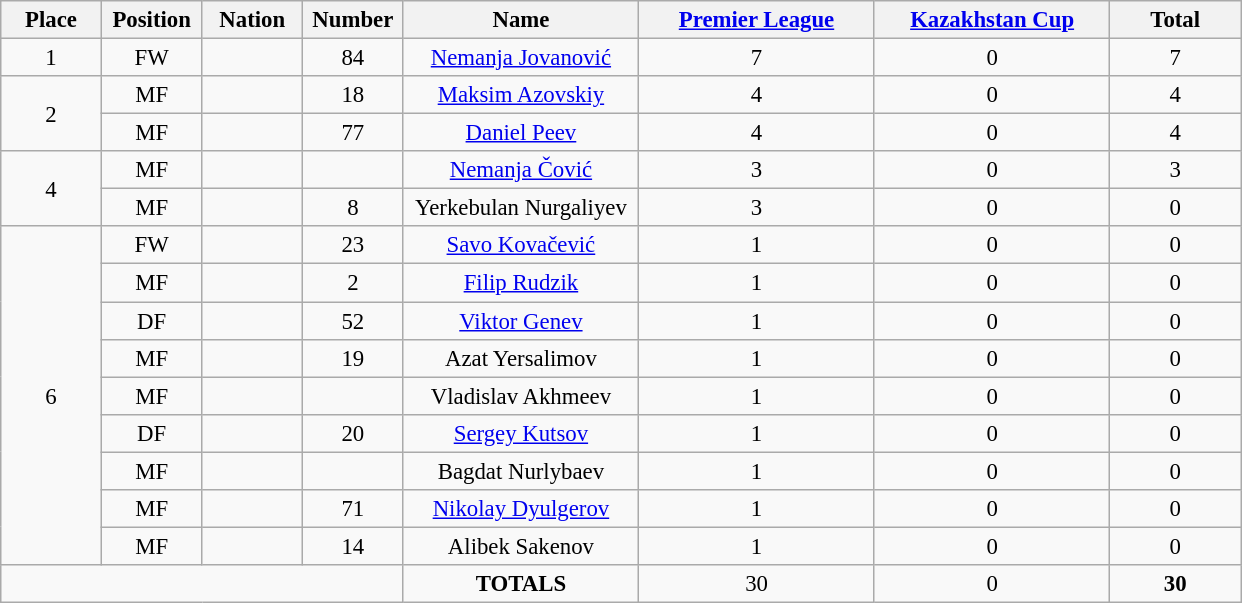<table class="wikitable" style="font-size: 95%; text-align: center;">
<tr>
<th width=60>Place</th>
<th width=60>Position</th>
<th width=60>Nation</th>
<th width=60>Number</th>
<th width=150>Name</th>
<th width=150><a href='#'>Premier League</a></th>
<th width=150><a href='#'>Kazakhstan Cup</a></th>
<th width=80><strong>Total</strong></th>
</tr>
<tr>
<td>1</td>
<td>FW</td>
<td></td>
<td>84</td>
<td><a href='#'>Nemanja Jovanović</a></td>
<td>7</td>
<td>0</td>
<td>7</td>
</tr>
<tr>
<td rowspan="2">2</td>
<td>MF</td>
<td></td>
<td>18</td>
<td><a href='#'>Maksim Azovskiy</a></td>
<td>4</td>
<td>0</td>
<td>4</td>
</tr>
<tr>
<td>MF</td>
<td></td>
<td>77</td>
<td><a href='#'>Daniel Peev</a></td>
<td>4</td>
<td>0</td>
<td>4</td>
</tr>
<tr>
<td rowspan="2">4</td>
<td>MF</td>
<td></td>
<td></td>
<td><a href='#'>Nemanja Čović</a></td>
<td>3</td>
<td>0</td>
<td>3</td>
</tr>
<tr>
<td>MF</td>
<td></td>
<td>8</td>
<td>Yerkebulan Nurgaliyev</td>
<td>3</td>
<td>0</td>
<td>0</td>
</tr>
<tr>
<td rowspan="9">6</td>
<td>FW</td>
<td></td>
<td>23</td>
<td><a href='#'>Savo Kovačević</a></td>
<td>1</td>
<td>0</td>
<td>0</td>
</tr>
<tr>
<td>MF</td>
<td></td>
<td>2</td>
<td><a href='#'>Filip Rudzik</a></td>
<td>1</td>
<td>0</td>
<td>0</td>
</tr>
<tr>
<td>DF</td>
<td></td>
<td>52</td>
<td><a href='#'>Viktor Genev</a></td>
<td>1</td>
<td>0</td>
<td>0</td>
</tr>
<tr>
<td>MF</td>
<td></td>
<td>19</td>
<td>Azat Yersalimov</td>
<td>1</td>
<td>0</td>
<td>0</td>
</tr>
<tr>
<td>MF</td>
<td></td>
<td></td>
<td>Vladislav Akhmeev</td>
<td>1</td>
<td>0</td>
<td>0</td>
</tr>
<tr>
<td>DF</td>
<td></td>
<td>20</td>
<td><a href='#'>Sergey Kutsov</a></td>
<td>1</td>
<td>0</td>
<td>0</td>
</tr>
<tr>
<td>MF</td>
<td></td>
<td></td>
<td>Bagdat Nurlybaev</td>
<td>1</td>
<td>0</td>
<td>0</td>
</tr>
<tr>
<td>MF</td>
<td></td>
<td>71</td>
<td><a href='#'>Nikolay Dyulgerov</a></td>
<td>1</td>
<td>0</td>
<td>0</td>
</tr>
<tr>
<td>MF</td>
<td></td>
<td>14</td>
<td>Alibek Sakenov</td>
<td>1</td>
<td>0</td>
<td>0</td>
</tr>
<tr>
<td colspan="4"></td>
<td><strong>TOTALS</strong></td>
<td>30</td>
<td>0</td>
<td><strong>30</strong></td>
</tr>
</table>
